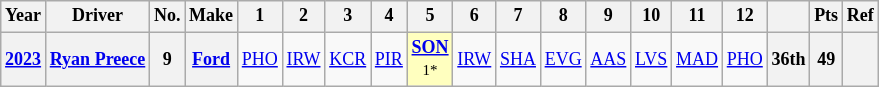<table class="wikitable" style="text-align:center; font-size:75%">
<tr>
<th>Year</th>
<th>Driver</th>
<th>No.</th>
<th>Make</th>
<th>1</th>
<th>2</th>
<th>3</th>
<th>4</th>
<th>5</th>
<th>6</th>
<th>7</th>
<th>8</th>
<th>9</th>
<th>10</th>
<th>11</th>
<th>12</th>
<th></th>
<th>Pts</th>
<th>Ref</th>
</tr>
<tr>
<th><a href='#'>2023</a></th>
<th><a href='#'>Ryan Preece</a></th>
<th>9</th>
<th><a href='#'>Ford</a></th>
<td><a href='#'>PHO</a></td>
<td><a href='#'>IRW</a></td>
<td><a href='#'>KCR</a></td>
<td><a href='#'>PIR</a></td>
<td style="background:#FFFFBF;"><strong><a href='#'>SON</a></strong><br><small>1*</small></td>
<td><a href='#'>IRW</a></td>
<td><a href='#'>SHA</a></td>
<td><a href='#'>EVG</a></td>
<td><a href='#'>AAS</a></td>
<td><a href='#'>LVS</a></td>
<td><a href='#'>MAD</a></td>
<td><a href='#'>PHO</a></td>
<th>36th</th>
<th>49</th>
<th></th>
</tr>
</table>
